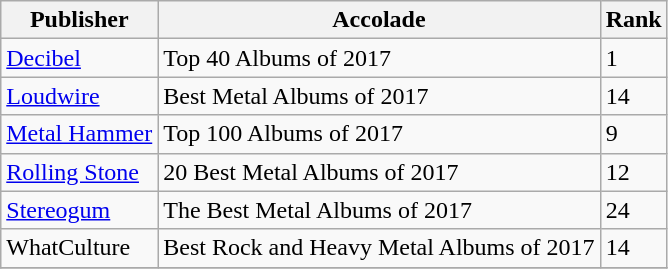<table class="wikitable">
<tr>
<th>Publisher</th>
<th>Accolade</th>
<th>Rank</th>
</tr>
<tr>
<td><a href='#'>Decibel</a></td>
<td>Top 40 Albums of 2017</td>
<td>1</td>
</tr>
<tr>
<td><a href='#'>Loudwire</a></td>
<td>Best Metal Albums of 2017</td>
<td>14</td>
</tr>
<tr>
<td><a href='#'>Metal Hammer</a></td>
<td>Top 100 Albums of 2017</td>
<td>9</td>
</tr>
<tr>
<td><a href='#'>Rolling Stone</a></td>
<td>20 Best Metal Albums of 2017</td>
<td>12</td>
</tr>
<tr>
<td><a href='#'>Stereogum</a></td>
<td>The Best Metal Albums of 2017</td>
<td>24</td>
</tr>
<tr>
<td>WhatCulture</td>
<td>Best Rock and Heavy Metal Albums of 2017</td>
<td>14</td>
</tr>
<tr>
</tr>
</table>
